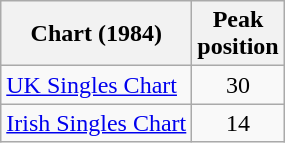<table class="wikitable">
<tr>
<th>Chart (1984)</th>
<th>Peak<br>position</th>
</tr>
<tr>
<td><a href='#'>UK Singles Chart</a></td>
<td align="center">30</td>
</tr>
<tr>
<td><a href='#'>Irish Singles Chart</a></td>
<td align="center">14</td>
</tr>
</table>
